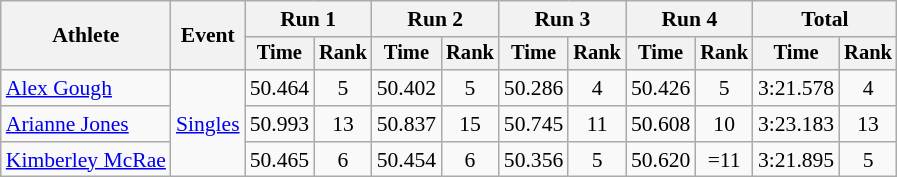<table class="wikitable" style="font-size:90%">
<tr>
<th rowspan="2">Athlete</th>
<th rowspan="2">Event</th>
<th colspan=2>Run 1</th>
<th colspan=2>Run 2</th>
<th colspan=2>Run 3</th>
<th colspan=2>Run 4</th>
<th colspan=2>Total</th>
</tr>
<tr style="font-size:95%">
<th>Time</th>
<th>Rank</th>
<th>Time</th>
<th>Rank</th>
<th>Time</th>
<th>Rank</th>
<th>Time</th>
<th>Rank</th>
<th>Time</th>
<th>Rank</th>
</tr>
<tr align=center>
<td align=left><a href='#'>Alex Gough</a></td>
<td align=left rowspan="3"><a href='#'>Singles</a></td>
<td>50.464</td>
<td>5</td>
<td>50.402</td>
<td>5</td>
<td>50.286</td>
<td>4</td>
<td>50.426</td>
<td>5</td>
<td>3:21.578</td>
<td>4</td>
</tr>
<tr align=center>
<td align=left><a href='#'>Arianne Jones</a></td>
<td>50.993</td>
<td>13</td>
<td>50.837</td>
<td>15</td>
<td>50.745</td>
<td>11</td>
<td>50.608</td>
<td>10</td>
<td>3:23.183</td>
<td>13</td>
</tr>
<tr align=center>
<td align=left><a href='#'>Kimberley McRae</a></td>
<td>50.465</td>
<td>6</td>
<td>50.454</td>
<td>6</td>
<td>50.356</td>
<td>5</td>
<td>50.620</td>
<td>=11</td>
<td>3:21.895</td>
<td>5</td>
</tr>
</table>
